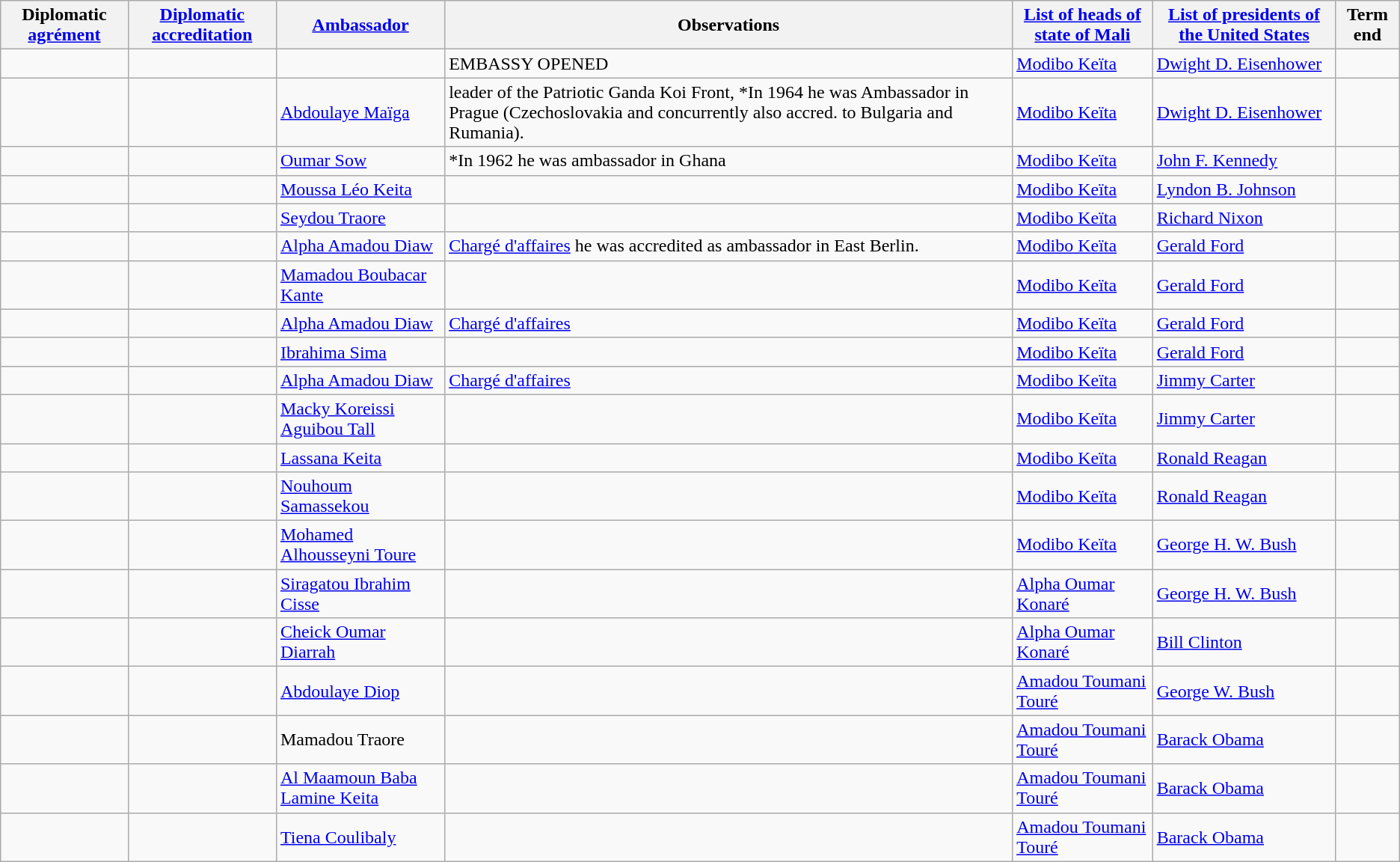<table class="wikitable sortable">
<tr>
<th>Diplomatic <a href='#'>agrément</a></th>
<th><a href='#'>Diplomatic accreditation</a></th>
<th><a href='#'>Ambassador</a></th>
<th>Observations</th>
<th><a href='#'>List of heads of state of Mali</a></th>
<th><a href='#'>List of presidents of the United States</a></th>
<th>Term end</th>
</tr>
<tr>
<td></td>
<td></td>
<td></td>
<td>EMBASSY OPENED</td>
<td><a href='#'>Modibo Keïta</a></td>
<td><a href='#'>Dwight D. Eisenhower</a></td>
<td></td>
</tr>
<tr>
<td></td>
<td></td>
<td><a href='#'>Abdoulaye Maïga</a></td>
<td>leader of the Patriotic Ganda Koi Front, *In 1964 he was Ambassador in Prague (Czechoslovakia and concurrently also accred. to Bulgaria and Rumania).</td>
<td><a href='#'>Modibo Keïta</a></td>
<td><a href='#'>Dwight D. Eisenhower</a></td>
<td></td>
</tr>
<tr>
<td></td>
<td></td>
<td><a href='#'>Oumar Sow</a></td>
<td>*In 1962 he was ambassador in Ghana</td>
<td><a href='#'>Modibo Keïta</a></td>
<td><a href='#'>John F. Kennedy</a></td>
<td></td>
</tr>
<tr>
<td></td>
<td></td>
<td><a href='#'>Moussa Léo Keita</a></td>
<td></td>
<td><a href='#'>Modibo Keïta</a></td>
<td><a href='#'>Lyndon B. Johnson</a></td>
<td></td>
</tr>
<tr>
<td></td>
<td></td>
<td><a href='#'>Seydou Traore</a></td>
<td></td>
<td><a href='#'>Modibo Keïta</a></td>
<td><a href='#'>Richard Nixon</a></td>
<td></td>
</tr>
<tr>
<td></td>
<td></td>
<td><a href='#'>Alpha Amadou Diaw</a></td>
<td><a href='#'>Chargé d'affaires</a>  he was accredited as ambassador in East Berlin.</td>
<td><a href='#'>Modibo Keïta</a></td>
<td><a href='#'>Gerald Ford</a></td>
<td></td>
</tr>
<tr>
<td></td>
<td></td>
<td><a href='#'>Mamadou Boubacar Kante</a></td>
<td></td>
<td><a href='#'>Modibo Keïta</a></td>
<td><a href='#'>Gerald Ford</a></td>
<td></td>
</tr>
<tr>
<td></td>
<td></td>
<td><a href='#'>Alpha Amadou Diaw</a></td>
<td><a href='#'>Chargé d'affaires</a></td>
<td><a href='#'>Modibo Keïta</a></td>
<td><a href='#'>Gerald Ford</a></td>
<td></td>
</tr>
<tr>
<td></td>
<td></td>
<td><a href='#'>Ibrahima Sima</a></td>
<td></td>
<td><a href='#'>Modibo Keïta</a></td>
<td><a href='#'>Gerald Ford</a></td>
<td></td>
</tr>
<tr>
<td></td>
<td></td>
<td><a href='#'>Alpha Amadou Diaw</a></td>
<td><a href='#'>Chargé d'affaires</a></td>
<td><a href='#'>Modibo Keïta</a></td>
<td><a href='#'>Jimmy Carter</a></td>
<td></td>
</tr>
<tr>
<td></td>
<td></td>
<td><a href='#'>Macky Koreissi Aguibou Tall</a></td>
<td></td>
<td><a href='#'>Modibo Keïta</a></td>
<td><a href='#'>Jimmy Carter</a></td>
<td></td>
</tr>
<tr>
<td></td>
<td></td>
<td><a href='#'>Lassana Keita</a></td>
<td></td>
<td><a href='#'>Modibo Keïta</a></td>
<td><a href='#'>Ronald Reagan</a></td>
<td></td>
</tr>
<tr>
<td></td>
<td></td>
<td><a href='#'>Nouhoum Samassekou</a></td>
<td></td>
<td><a href='#'>Modibo Keïta</a></td>
<td><a href='#'>Ronald Reagan</a></td>
<td></td>
</tr>
<tr>
<td></td>
<td></td>
<td><a href='#'>Mohamed Alhousseyni Toure</a></td>
<td></td>
<td><a href='#'>Modibo Keïta</a></td>
<td><a href='#'>George H. W. Bush</a></td>
<td></td>
</tr>
<tr>
<td></td>
<td></td>
<td><a href='#'>Siragatou Ibrahim Cisse</a></td>
<td></td>
<td><a href='#'>Alpha Oumar Konaré</a></td>
<td><a href='#'>George H. W. Bush</a></td>
<td></td>
</tr>
<tr>
<td></td>
<td></td>
<td><a href='#'>Cheick Oumar Diarrah</a></td>
<td></td>
<td><a href='#'>Alpha Oumar Konaré</a></td>
<td><a href='#'>Bill Clinton</a></td>
<td></td>
</tr>
<tr>
<td></td>
<td></td>
<td><a href='#'>Abdoulaye Diop</a></td>
<td></td>
<td><a href='#'>Amadou Toumani Touré</a></td>
<td><a href='#'>George W. Bush</a></td>
<td></td>
</tr>
<tr>
<td></td>
<td></td>
<td>Mamadou Traore</td>
<td></td>
<td><a href='#'>Amadou Toumani Touré</a></td>
<td><a href='#'>Barack Obama</a></td>
<td></td>
</tr>
<tr>
<td></td>
<td></td>
<td><a href='#'>Al Maamoun Baba Lamine Keita</a></td>
<td></td>
<td><a href='#'>Amadou Toumani Touré</a></td>
<td><a href='#'>Barack Obama</a></td>
<td></td>
</tr>
<tr>
<td></td>
<td></td>
<td><a href='#'>Tiena Coulibaly</a></td>
<td></td>
<td><a href='#'>Amadou Toumani Touré</a></td>
<td><a href='#'>Barack Obama</a></td>
<td></td>
</tr>
</table>
